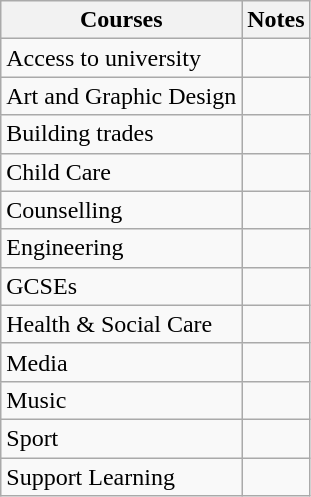<table class="wikitable sortable">
<tr>
<th>Courses</th>
<th>Notes</th>
</tr>
<tr>
<td>Access to university</td>
<td></td>
</tr>
<tr>
<td>Art and Graphic Design</td>
<td></td>
</tr>
<tr>
<td>Building trades</td>
<td></td>
</tr>
<tr>
<td>Child Care</td>
<td></td>
</tr>
<tr>
<td>Counselling</td>
<td></td>
</tr>
<tr>
<td>Engineering</td>
<td></td>
</tr>
<tr>
<td>GCSEs</td>
<td></td>
</tr>
<tr>
<td>Health & Social Care</td>
<td></td>
</tr>
<tr>
<td>Media</td>
<td></td>
</tr>
<tr>
<td>Music</td>
<td></td>
</tr>
<tr>
<td>Sport</td>
<td></td>
</tr>
<tr>
<td>Support Learning</td>
<td></td>
</tr>
</table>
